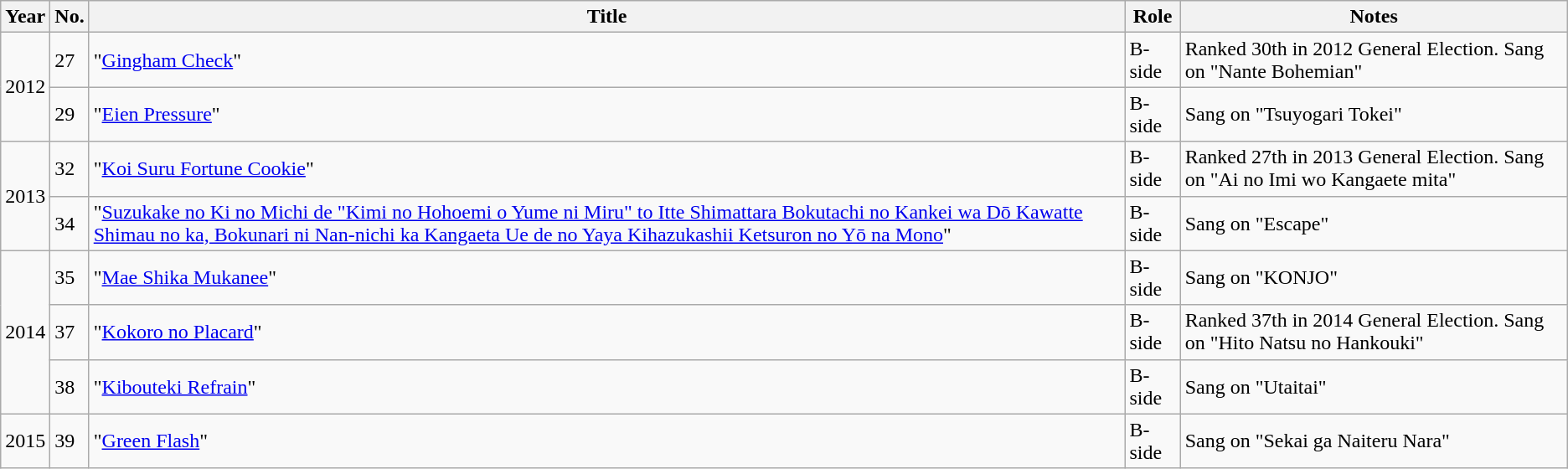<table class="wikitable sortable">
<tr>
<th>Year</th>
<th data-sort-type="number">No. </th>
<th>Title </th>
<th>Role </th>
<th class="unsortable">Notes </th>
</tr>
<tr>
<td rowspan="2">2012</td>
<td>27</td>
<td>"<a href='#'>Gingham Check</a>"</td>
<td>B-side</td>
<td>Ranked 30th in 2012 General Election. Sang on "Nante Bohemian"</td>
</tr>
<tr>
<td>29</td>
<td>"<a href='#'>Eien Pressure</a>"</td>
<td>B-side</td>
<td>Sang on "Tsuyogari Tokei"</td>
</tr>
<tr>
<td rowspan="2">2013</td>
<td>32</td>
<td>"<a href='#'>Koi Suru Fortune Cookie</a>"</td>
<td>B-side</td>
<td>Ranked 27th in 2013 General Election. Sang on "Ai no Imi wo Kangaete mita"</td>
</tr>
<tr>
<td>34</td>
<td>"<a href='#'>Suzukake no Ki no Michi de "Kimi no Hohoemi o Yume ni Miru" to Itte Shimattara Bokutachi no Kankei wa Dō Kawatte Shimau no ka, Bokunari ni Nan-nichi ka Kangaeta Ue de no Yaya Kihazukashii Ketsuron no Yō na Mono</a>"</td>
<td>B-side</td>
<td>Sang on "Escape"</td>
</tr>
<tr>
<td rowspan="3">2014</td>
<td>35</td>
<td>"<a href='#'>Mae Shika Mukanee</a>"</td>
<td>B-side</td>
<td>Sang on "KONJO"</td>
</tr>
<tr>
<td>37</td>
<td>"<a href='#'>Kokoro no Placard</a>"</td>
<td>B-side</td>
<td>Ranked 37th in 2014 General Election. Sang on "Hito Natsu no Hankouki"</td>
</tr>
<tr>
<td>38</td>
<td>"<a href='#'>Kibouteki Refrain</a>"</td>
<td>B-side</td>
<td>Sang on "Utaitai"</td>
</tr>
<tr>
<td rowspan="1">2015</td>
<td>39</td>
<td>"<a href='#'>Green Flash</a>"</td>
<td>B-side</td>
<td>Sang on "Sekai ga Naiteru Nara"</td>
</tr>
</table>
